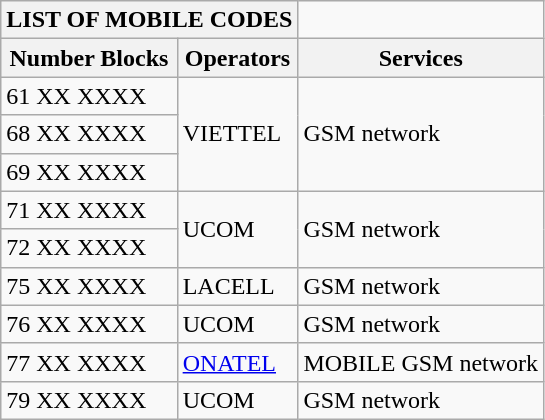<table class="wikitable">
<tr>
<th colspan="2">LIST OF MOBILE CODES</th>
</tr>
<tr>
<th>Number Blocks</th>
<th>Operators</th>
<th>Services</th>
</tr>
<tr>
<td>61 XX XXXX</td>
<td rowspan="3">VIETTEL</td>
<td rowspan="3">GSM network</td>
</tr>
<tr>
<td>68 XX XXXX</td>
</tr>
<tr>
<td>69 XX XXXX</td>
</tr>
<tr>
<td>71 XX XXXX</td>
<td rowspan="2">UCOM</td>
<td rowspan="2">GSM network</td>
</tr>
<tr>
<td>72 XX XXXX</td>
</tr>
<tr>
<td>75 XX XXXX</td>
<td>LACELL</td>
<td>GSM network</td>
</tr>
<tr>
<td>76 XX XXXX</td>
<td>UCOM</td>
<td>GSM network</td>
</tr>
<tr>
<td>77 XX XXXX</td>
<td><a href='#'>ONATEL</a></td>
<td>MOBILE GSM network</td>
</tr>
<tr>
<td>79 XX XXXX</td>
<td>UCOM</td>
<td>GSM network</td>
</tr>
</table>
